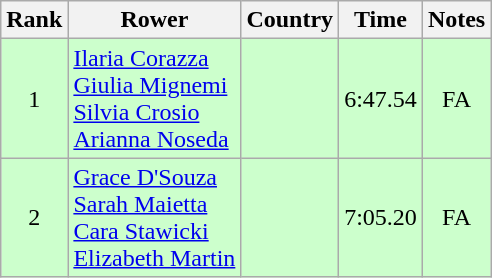<table class="wikitable" style="text-align:center">
<tr>
<th>Rank</th>
<th>Rower</th>
<th>Country</th>
<th>Time</th>
<th>Notes</th>
</tr>
<tr bgcolor=ccffcc>
<td>1</td>
<td align="left"><a href='#'>Ilaria Corazza</a><br><a href='#'>Giulia Mignemi</a><br><a href='#'>Silvia Crosio</a><br><a href='#'>Arianna Noseda</a></td>
<td align="left"></td>
<td>6:47.54</td>
<td>FA</td>
</tr>
<tr bgcolor=ccffcc>
<td>2</td>
<td align="left"><a href='#'>Grace D'Souza</a><br><a href='#'>Sarah Maietta</a><br><a href='#'>Cara Stawicki</a><br><a href='#'>Elizabeth Martin</a></td>
<td align="left"></td>
<td>7:05.20</td>
<td>FA</td>
</tr>
</table>
